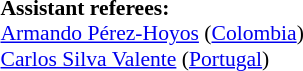<table width=50% style="font-size: 90%">
<tr>
<td><br><strong>Assistant referees:</strong>
<br><a href='#'>Armando Pérez-Hoyos</a> (<a href='#'>Colombia</a>)
<br><a href='#'>Carlos Silva Valente</a> (<a href='#'>Portugal</a>)</td>
</tr>
</table>
